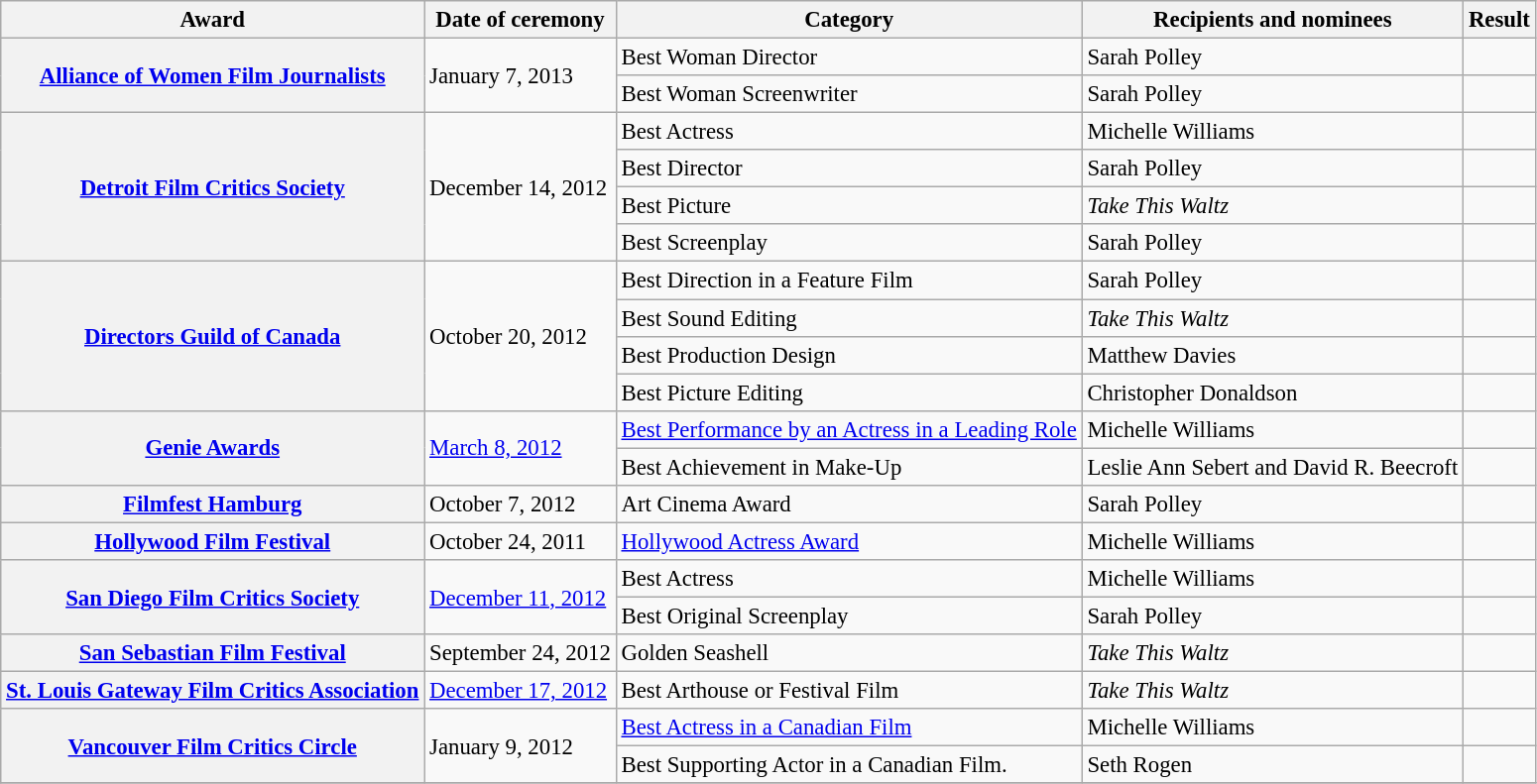<table class="wikitable plainrowheaders" style="font-size: 95%;">
<tr>
<th scope="col">Award</th>
<th scope="col">Date of ceremony</th>
<th scope="col">Category</th>
<th scope="col">Recipients and nominees</th>
<th scope="col">Result</th>
</tr>
<tr>
<th scope="row" rowspan="2"><a href='#'>Alliance of Women Film Journalists</a></th>
<td rowspan="2">January 7, 2013</td>
<td>Best Woman Director</td>
<td>Sarah Polley</td>
<td></td>
</tr>
<tr>
<td>Best Woman Screenwriter</td>
<td>Sarah Polley</td>
<td></td>
</tr>
<tr>
<th scope="row" rowspan="4"><a href='#'>Detroit Film Critics Society</a></th>
<td rowspan="4">December 14, 2012</td>
<td>Best Actress</td>
<td>Michelle Williams</td>
<td></td>
</tr>
<tr>
<td>Best Director</td>
<td>Sarah Polley</td>
<td></td>
</tr>
<tr>
<td>Best Picture</td>
<td><em>Take This Waltz</em></td>
<td></td>
</tr>
<tr>
<td>Best Screenplay</td>
<td>Sarah Polley</td>
<td></td>
</tr>
<tr>
<th scope="row" rowspan="4"><a href='#'>Directors Guild of Canada</a></th>
<td rowspan="4">October 20, 2012</td>
<td>Best Direction in a Feature Film</td>
<td>Sarah Polley</td>
<td></td>
</tr>
<tr>
<td>Best Sound Editing</td>
<td><em>Take This Waltz</em></td>
<td></td>
</tr>
<tr>
<td>Best Production Design</td>
<td>Matthew Davies</td>
<td></td>
</tr>
<tr>
<td>Best Picture Editing</td>
<td>Christopher Donaldson</td>
<td></td>
</tr>
<tr>
<th scope="row" rowspan="2"><a href='#'>Genie Awards</a></th>
<td rowspan="2"><a href='#'>March 8, 2012</a></td>
<td><a href='#'>Best Performance by an Actress in a Leading Role</a></td>
<td>Michelle Williams</td>
<td></td>
</tr>
<tr>
<td>Best Achievement in Make-Up</td>
<td>Leslie Ann Sebert and David R. Beecroft</td>
<td></td>
</tr>
<tr>
<th scope="row"><a href='#'>Filmfest Hamburg</a></th>
<td>October 7, 2012</td>
<td>Art Cinema Award</td>
<td>Sarah Polley</td>
<td></td>
</tr>
<tr>
<th scope="row"><a href='#'>Hollywood Film Festival</a></th>
<td>October 24, 2011</td>
<td><a href='#'>Hollywood Actress Award</a></td>
<td>Michelle Williams</td>
<td></td>
</tr>
<tr>
<th scope="row" rowspan="2"><a href='#'>San Diego Film Critics Society</a></th>
<td rowspan="2"><a href='#'>December 11, 2012</a></td>
<td>Best Actress</td>
<td>Michelle Williams</td>
<td></td>
</tr>
<tr>
<td>Best Original Screenplay</td>
<td>Sarah Polley</td>
<td></td>
</tr>
<tr>
<th scope="row"><a href='#'>San Sebastian Film Festival</a></th>
<td>September 24, 2012</td>
<td>Golden Seashell</td>
<td><em>Take This Waltz</em></td>
<td></td>
</tr>
<tr>
<th scope="row"><a href='#'>St. Louis Gateway Film Critics Association</a></th>
<td><a href='#'>December 17, 2012</a></td>
<td>Best Arthouse or Festival Film</td>
<td><em>Take This Waltz</em></td>
<td></td>
</tr>
<tr>
<th scope="row" rowspan="2"><a href='#'>Vancouver Film Critics Circle</a></th>
<td rowspan="2">January 9, 2012</td>
<td><a href='#'>Best Actress in a Canadian Film</a></td>
<td>Michelle Williams</td>
<td></td>
</tr>
<tr>
<td>Best Supporting Actor in a Canadian Film.</td>
<td>Seth Rogen</td>
<td></td>
</tr>
<tr>
</tr>
</table>
